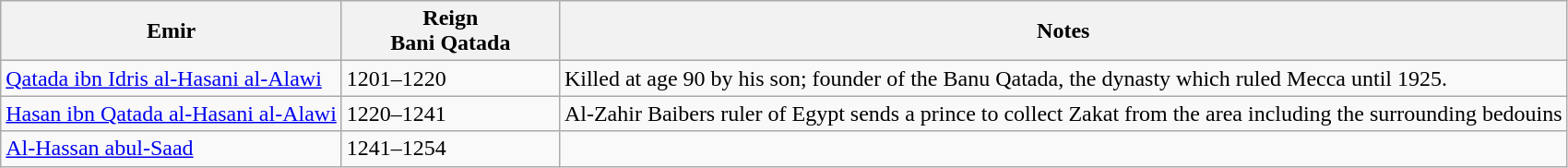<table class="wikitable">
<tr>
<th>Emir</th>
<th style="min-width:150px;">Reign<br>Bani Qatada</th>
<th>Notes</th>
</tr>
<tr>
<td><a href='#'>Qatada ibn Idris al-Hasani al-Alawi</a></td>
<td>1201–1220</td>
<td>Killed at age 90 by his son; founder of the Banu Qatada, the dynasty which ruled Mecca until 1925.</td>
</tr>
<tr>
<td><a href='#'>Hasan ibn Qatada al-Hasani al-Alawi</a></td>
<td>1220–1241</td>
<td>Al-Zahir Baibers ruler of Egypt sends a prince to collect Zakat from the area including the surrounding bedouins</td>
</tr>
<tr>
<td><a href='#'>Al-Hassan abul-Saad</a></td>
<td>1241–1254</td>
<td></td>
</tr>
</table>
